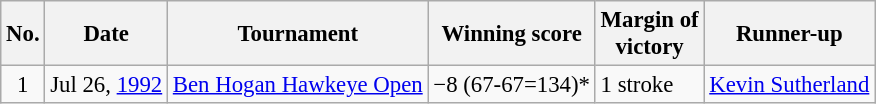<table class="wikitable" style="font-size:95%;">
<tr>
<th>No.</th>
<th>Date</th>
<th>Tournament</th>
<th>Winning score</th>
<th>Margin of<br>victory</th>
<th>Runner-up</th>
</tr>
<tr>
<td align=center>1</td>
<td align=right>Jul 26, <a href='#'>1992</a></td>
<td><a href='#'>Ben Hogan Hawkeye Open</a></td>
<td>−8 (67-67=134)*</td>
<td>1 stroke</td>
<td> <a href='#'>Kevin Sutherland</a></td>
</tr>
</table>
